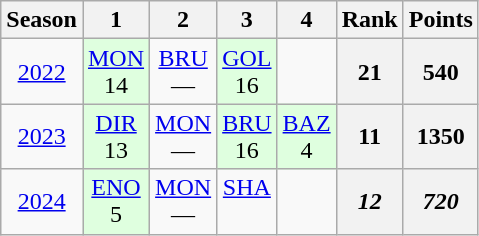<table class="wikitable" style="text-align:center;">
<tr>
<th>Season</th>
<th>1</th>
<th>2</th>
<th>3</th>
<th>4</th>
<th>Rank</th>
<th>Points</th>
</tr>
<tr>
<td><a href='#'>2022</a></td>
<td bgcolor="#dfffdf"><a href='#'>MON</a><br>14</td>
<td><a href='#'>BRU</a><br>—</td>
<td bgcolor="#dfffdf"><a href='#'>GOL</a><br>16</td>
<td></td>
<th>21</th>
<th>540</th>
</tr>
<tr>
<td><a href='#'>2023</a></td>
<td bgcolor="#dfffdf"><a href='#'>DIR</a><br>13</td>
<td><a href='#'>MON</a><br>—</td>
<td bgcolor="#dfffdf"><a href='#'>BRU</a><br>16</td>
<td bgcolor="#dfffdf"><a href='#'>BAZ</a><br>4</td>
<th>11</th>
<th>1350</th>
</tr>
<tr>
<td><a href='#'>2024</a></td>
<td bgcolor="#dfffdf"><a href='#'>ENO</a><br>5</td>
<td><a href='#'>MON</a><br>—</td>
<td><a href='#'>SHA</a><br> </td>
<td></td>
<th><em>12</em></th>
<th><em>720</em></th>
</tr>
</table>
